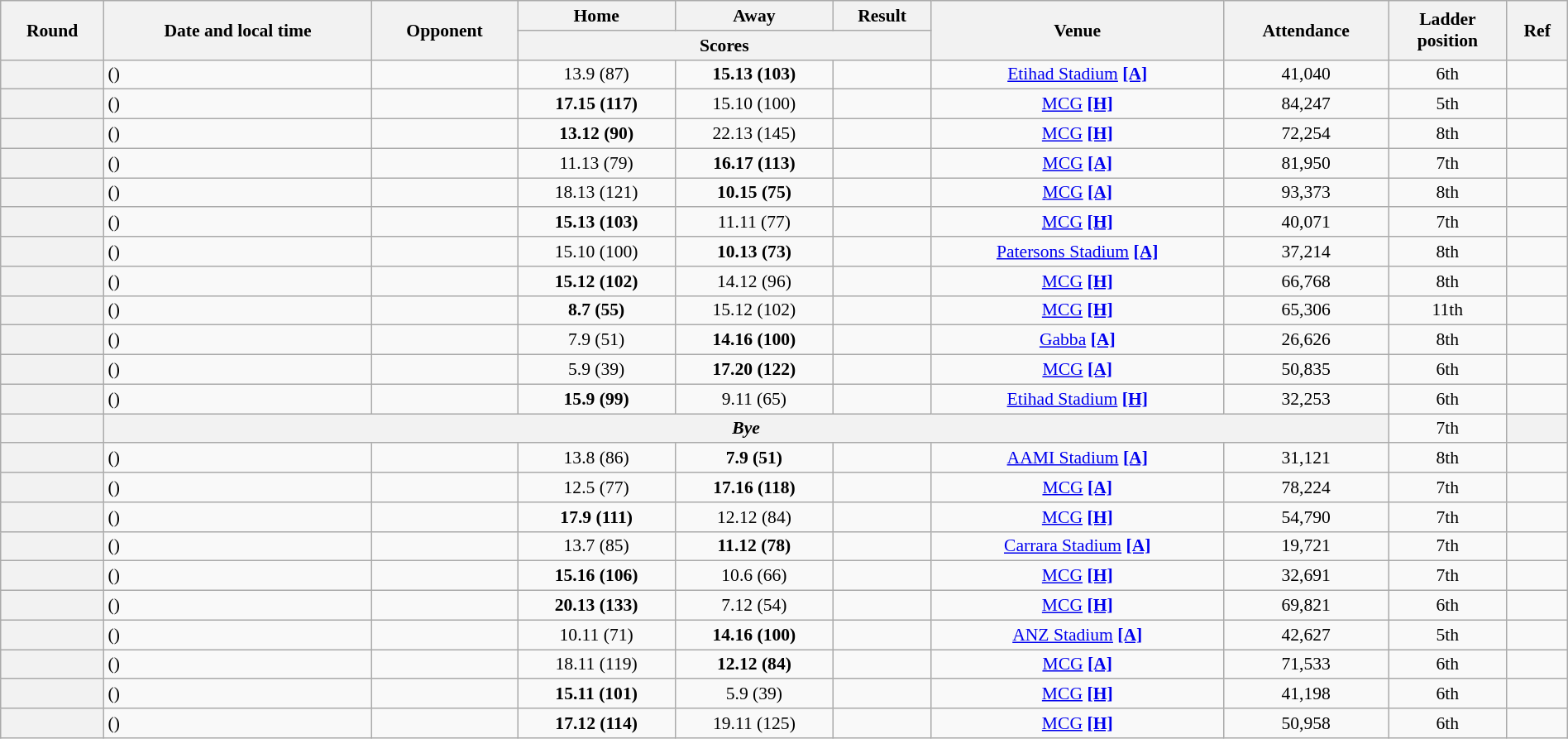<table class="wikitable plainrowheaders" style="font-size:90%; width:100%; text-align:center;">
<tr>
<th scope="col" rowspan="2">Round</th>
<th scope="col" rowspan="2">Date and local time</th>
<th scope="col" rowspan="2">Opponent</th>
<th scope="col">Home</th>
<th scope="col">Away</th>
<th scope="col">Result</th>
<th scope="col" rowspan="2">Venue</th>
<th scope="col" rowspan="2">Attendance</th>
<th scope="col" rowspan="2">Ladder<br>position</th>
<th scope="col" class="unsortable" rowspan=2>Ref</th>
</tr>
<tr>
<th scope="col" colspan="3">Scores</th>
</tr>
<tr>
<th scope="row"></th>
<td align=left> ()</td>
<td align=left></td>
<td>13.9 (87)</td>
<td><strong>15.13 (103)</strong></td>
<td></td>
<td><a href='#'>Etihad Stadium</a> <a href='#'><strong>[A]</strong></a></td>
<td>41,040</td>
<td>6th</td>
<td></td>
</tr>
<tr>
<th scope="row"></th>
<td align=left> ()</td>
<td align=left></td>
<td><strong>17.15 (117)</strong></td>
<td>15.10 (100)</td>
<td></td>
<td><a href='#'>MCG</a> <a href='#'><strong>[H]</strong></a></td>
<td>84,247</td>
<td>5th</td>
<td></td>
</tr>
<tr>
<th scope="row"></th>
<td align=left> ()</td>
<td align=left></td>
<td><strong>13.12 (90)</strong></td>
<td>22.13 (145)</td>
<td></td>
<td><a href='#'>MCG</a> <a href='#'><strong>[H]</strong></a></td>
<td>72,254</td>
<td>8th</td>
<td></td>
</tr>
<tr>
<th scope="row"></th>
<td align=left> ()</td>
<td align=left></td>
<td>11.13 (79)</td>
<td><strong>16.17 (113)</strong></td>
<td></td>
<td><a href='#'>MCG</a> <a href='#'><strong>[A]</strong></a></td>
<td>81,950</td>
<td>7th</td>
<td></td>
</tr>
<tr>
<th scope="row"></th>
<td align=left> ()</td>
<td align=left></td>
<td>18.13 (121)</td>
<td><strong>10.15 (75)</strong></td>
<td></td>
<td><a href='#'>MCG</a> <a href='#'><strong>[A]</strong></a></td>
<td>93,373</td>
<td>8th</td>
<td></td>
</tr>
<tr>
<th scope="row"></th>
<td align=left> ()</td>
<td align=left></td>
<td><strong>15.13 (103)</strong></td>
<td>11.11 (77)</td>
<td></td>
<td><a href='#'>MCG</a> <a href='#'><strong>[H]</strong></a></td>
<td>40,071</td>
<td>7th</td>
<td></td>
</tr>
<tr>
<th scope="row"></th>
<td align=left> ()</td>
<td align=left></td>
<td>15.10 (100)</td>
<td><strong>10.13 (73)</strong></td>
<td></td>
<td><a href='#'>Patersons Stadium</a> <a href='#'><strong>[A]</strong></a></td>
<td>37,214</td>
<td>8th</td>
<td></td>
</tr>
<tr>
<th scope="row"></th>
<td align=left> ()</td>
<td align=left></td>
<td><strong>15.12 (102)</strong></td>
<td>14.12 (96)</td>
<td></td>
<td><a href='#'>MCG</a> <a href='#'><strong>[H]</strong></a></td>
<td>66,768</td>
<td>8th</td>
<td></td>
</tr>
<tr>
<th scope="row"></th>
<td align=left> ()</td>
<td align=left></td>
<td><strong>8.7 (55)</strong></td>
<td>15.12 (102)</td>
<td></td>
<td><a href='#'>MCG</a> <a href='#'><strong>[H]</strong></a></td>
<td>65,306</td>
<td>11th</td>
<td></td>
</tr>
<tr>
<th scope="row"></th>
<td align=left> ()</td>
<td align=left></td>
<td>7.9 (51)</td>
<td><strong>14.16 (100)</strong></td>
<td></td>
<td><a href='#'>Gabba</a> <a href='#'><strong>[A]</strong></a></td>
<td>26,626</td>
<td>8th</td>
<td></td>
</tr>
<tr>
<th scope="row"></th>
<td align=left> ()</td>
<td align=left></td>
<td>5.9 (39)</td>
<td><strong>17.20 (122)</strong></td>
<td></td>
<td><a href='#'>MCG</a> <a href='#'><strong>[A]</strong></a></td>
<td>50,835</td>
<td>6th</td>
<td></td>
</tr>
<tr>
<th scope="row"></th>
<td align=left> ()</td>
<td align=left></td>
<td><strong>15.9 (99)</strong></td>
<td>9.11 (65)</td>
<td></td>
<td><a href='#'>Etihad Stadium</a> <a href='#'><strong>[H]</strong></a></td>
<td>32,253</td>
<td>6th</td>
<td></td>
</tr>
<tr>
<th scope="row"></th>
<th colspan=7><span><em>Bye</em></span></th>
<td>7th</td>
<th></th>
</tr>
<tr>
<th scope="row"></th>
<td align=left> ()</td>
<td align=left></td>
<td>13.8 (86)</td>
<td><strong>7.9 (51)</strong></td>
<td></td>
<td><a href='#'>AAMI Stadium</a> <a href='#'><strong>[A]</strong></a></td>
<td>31,121</td>
<td>8th</td>
<td></td>
</tr>
<tr>
<th scope="row"></th>
<td align=left> ()</td>
<td align=left></td>
<td>12.5 (77)</td>
<td><strong>17.16 (118)</strong></td>
<td></td>
<td><a href='#'>MCG</a> <a href='#'><strong>[A]</strong></a></td>
<td>78,224</td>
<td>7th</td>
<td></td>
</tr>
<tr>
<th scope="row"></th>
<td align=left> ()</td>
<td align=left></td>
<td><strong>17.9 (111)</strong></td>
<td>12.12 (84)</td>
<td></td>
<td><a href='#'>MCG</a> <a href='#'><strong>[H]</strong></a></td>
<td>54,790</td>
<td>7th</td>
<td></td>
</tr>
<tr>
<th scope="row"></th>
<td align=left> ()</td>
<td align=left></td>
<td>13.7 (85)</td>
<td><strong>11.12 (78)</strong></td>
<td></td>
<td><a href='#'>Carrara Stadium</a> <a href='#'><strong>[A]</strong></a></td>
<td>19,721</td>
<td>7th</td>
<td></td>
</tr>
<tr>
<th scope="row"></th>
<td align=left> ()</td>
<td align=left></td>
<td><strong>15.16 (106)</strong></td>
<td>10.6 (66)</td>
<td></td>
<td><a href='#'>MCG</a> <a href='#'><strong>[H]</strong></a></td>
<td>32,691</td>
<td>7th</td>
<td></td>
</tr>
<tr>
<th scope="row"></th>
<td align=left> ()</td>
<td align=left></td>
<td><strong>20.13 (133)</strong></td>
<td>7.12 (54)</td>
<td></td>
<td><a href='#'>MCG</a> <a href='#'><strong>[H]</strong></a></td>
<td>69,821</td>
<td>6th</td>
<td></td>
</tr>
<tr>
<th scope="row"></th>
<td align=left> ()</td>
<td align=left></td>
<td>10.11 (71)</td>
<td><strong>14.16 (100)</strong></td>
<td></td>
<td><a href='#'>ANZ Stadium</a> <a href='#'><strong>[A]</strong></a></td>
<td>42,627</td>
<td>5th</td>
<td></td>
</tr>
<tr>
<th scope="row"></th>
<td align=left> ()</td>
<td align=left></td>
<td>18.11 (119)</td>
<td><strong>12.12 (84)</strong></td>
<td></td>
<td><a href='#'>MCG</a> <a href='#'><strong>[A]</strong></a></td>
<td>71,533</td>
<td>6th</td>
<td></td>
</tr>
<tr>
<th scope="row"></th>
<td align=left> ()</td>
<td align=left></td>
<td><strong>15.11 (101)</strong></td>
<td>5.9 (39)</td>
<td></td>
<td><a href='#'>MCG</a> <a href='#'><strong>[H]</strong></a></td>
<td>41,198</td>
<td>6th</td>
<td></td>
</tr>
<tr>
<th scope="row"></th>
<td align=left> ()</td>
<td align=left></td>
<td><strong>17.12 (114)</strong></td>
<td>19.11 (125)</td>
<td></td>
<td><a href='#'>MCG</a> <a href='#'><strong>[H]</strong></a></td>
<td>50,958</td>
<td>6th</td>
<td></td>
</tr>
</table>
